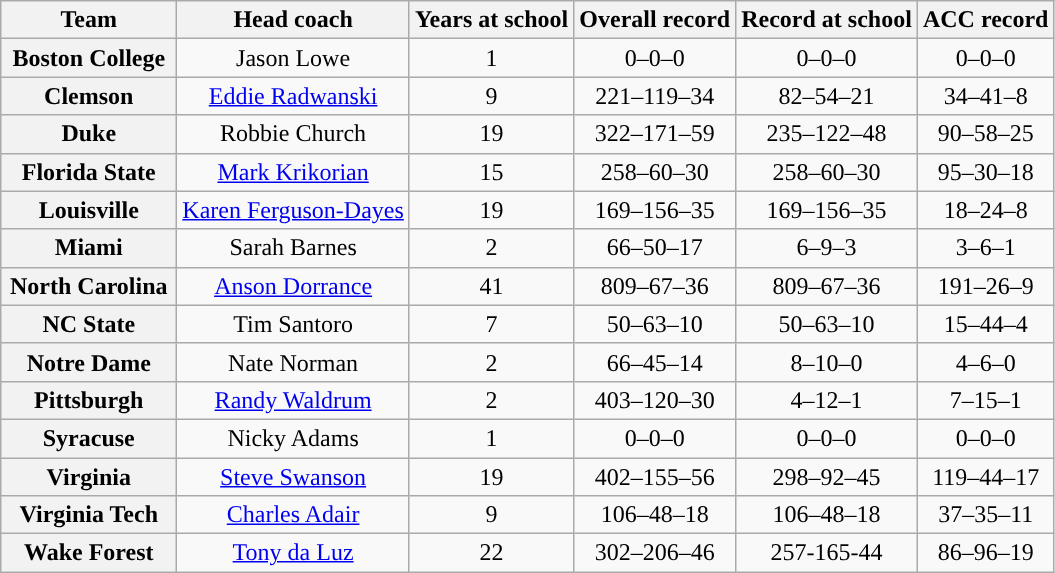<table class="wikitable sortable" style="text-align: center;">
<tr>
<th width="110">Team</th>
<th>Head coach</th>
<th>Years at school</th>
<th>Overall record</th>
<th>Record at school</th>
<th>ACC record</th>
</tr>
<tr>
<th>Boston College</th>
<td>Jason Lowe</td>
<td>1</td>
<td>0–0–0</td>
<td>0–0–0</td>
<td>0–0–0</td>
</tr>
<tr>
<th>Clemson</th>
<td><a href='#'>Eddie Radwanski</a></td>
<td>9</td>
<td>221–119–34</td>
<td>82–54–21</td>
<td>34–41–8</td>
</tr>
<tr>
<th>Duke</th>
<td>Robbie Church</td>
<td>19</td>
<td>322–171–59</td>
<td>235–122–48</td>
<td>90–58–25</td>
</tr>
<tr>
<th>Florida State</th>
<td><a href='#'>Mark Krikorian</a></td>
<td>15</td>
<td>258–60–30</td>
<td>258–60–30</td>
<td>95–30–18</td>
</tr>
<tr>
<th>Louisville</th>
<td><a href='#'>Karen Ferguson-Dayes</a></td>
<td>19</td>
<td>169–156–35</td>
<td>169–156–35</td>
<td>18–24–8</td>
</tr>
<tr>
<th>Miami</th>
<td>Sarah Barnes</td>
<td>2</td>
<td>66–50–17</td>
<td>6–9–3</td>
<td>3–6–1</td>
</tr>
<tr>
<th>North Carolina</th>
<td><a href='#'>Anson Dorrance</a></td>
<td>41</td>
<td>809–67–36</td>
<td>809–67–36</td>
<td>191–26–9</td>
</tr>
<tr>
<th>NC State</th>
<td>Tim Santoro</td>
<td>7</td>
<td>50–63–10</td>
<td>50–63–10</td>
<td>15–44–4</td>
</tr>
<tr>
<th>Notre Dame</th>
<td>Nate Norman</td>
<td>2</td>
<td>66–45–14</td>
<td>8–10–0</td>
<td>4–6–0</td>
</tr>
<tr>
<th>Pittsburgh</th>
<td><a href='#'>Randy Waldrum</a></td>
<td>2</td>
<td>403–120–30</td>
<td>4–12–1</td>
<td>7–15–1</td>
</tr>
<tr>
<th>Syracuse</th>
<td>Nicky Adams</td>
<td>1</td>
<td>0–0–0</td>
<td>0–0–0</td>
<td>0–0–0</td>
</tr>
<tr>
<th>Virginia</th>
<td><a href='#'>Steve Swanson</a></td>
<td>19</td>
<td>402–155–56</td>
<td>298–92–45</td>
<td>119–44–17</td>
</tr>
<tr>
<th>Virginia Tech</th>
<td><a href='#'>Charles Adair</a></td>
<td>9</td>
<td>106–48–18</td>
<td>106–48–18</td>
<td>37–35–11</td>
</tr>
<tr>
<th>Wake Forest</th>
<td><a href='#'>Tony da Luz</a></td>
<td>22</td>
<td>302–206–46</td>
<td>257-165-44</td>
<td>86–96–19</td>
</tr>
</table>
